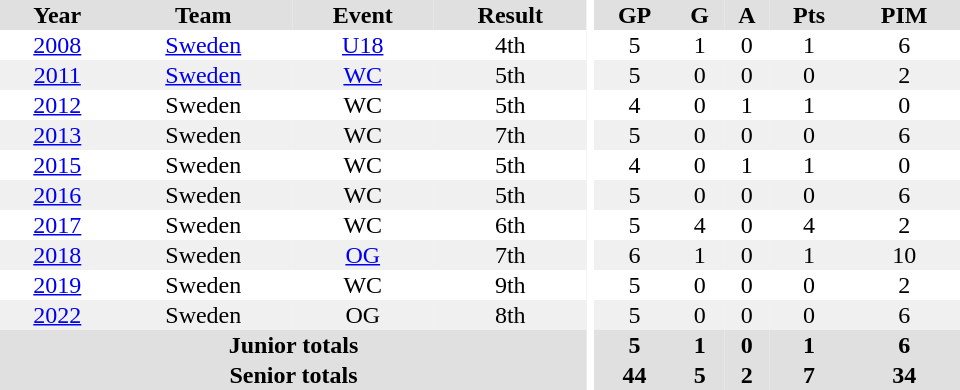<table border="0" cellpadding="1" cellspacing="0" ID="Table3" style="text-align:center; width:40em">
<tr bgcolor="#e0e0e0">
<th>Year</th>
<th>Team</th>
<th>Event</th>
<th>Result</th>
<th rowspan="102" bgcolor="#ffffff"></th>
<th>GP</th>
<th>G</th>
<th>A</th>
<th>Pts</th>
<th>PIM</th>
</tr>
<tr>
<td><a href='#'>2008</a></td>
<td><a href='#'>Sweden</a></td>
<td><a href='#'>U18</a></td>
<td>4th</td>
<td>5</td>
<td>1</td>
<td>0</td>
<td>1</td>
<td>6</td>
</tr>
<tr bgcolor="#f0f0f0">
<td><a href='#'>2011</a></td>
<td><a href='#'>Sweden</a></td>
<td><a href='#'>WC</a></td>
<td>5th</td>
<td>5</td>
<td>0</td>
<td>0</td>
<td>0</td>
<td>2</td>
</tr>
<tr>
<td><a href='#'>2012</a></td>
<td>Sweden</td>
<td>WC</td>
<td>5th</td>
<td>4</td>
<td>0</td>
<td>1</td>
<td>1</td>
<td>0</td>
</tr>
<tr bgcolor="#f0f0f0">
<td><a href='#'>2013</a></td>
<td>Sweden</td>
<td>WC</td>
<td>7th</td>
<td>5</td>
<td>0</td>
<td>0</td>
<td>0</td>
<td>6</td>
</tr>
<tr>
<td><a href='#'>2015</a></td>
<td>Sweden</td>
<td>WC</td>
<td>5th</td>
<td>4</td>
<td>0</td>
<td>1</td>
<td>1</td>
<td>0</td>
</tr>
<tr bgcolor="#f0f0f0">
<td><a href='#'>2016</a></td>
<td>Sweden</td>
<td>WC</td>
<td>5th</td>
<td>5</td>
<td>0</td>
<td>0</td>
<td>0</td>
<td>6</td>
</tr>
<tr>
<td><a href='#'>2017</a></td>
<td>Sweden</td>
<td>WC</td>
<td>6th</td>
<td>5</td>
<td>4</td>
<td>0</td>
<td>4</td>
<td>2</td>
</tr>
<tr bgcolor="#f0f0f0">
<td><a href='#'>2018</a></td>
<td>Sweden</td>
<td><a href='#'>OG</a></td>
<td>7th</td>
<td>6</td>
<td>1</td>
<td>0</td>
<td>1</td>
<td>10</td>
</tr>
<tr>
<td><a href='#'>2019</a></td>
<td>Sweden</td>
<td>WC</td>
<td>9th</td>
<td>5</td>
<td>0</td>
<td>0</td>
<td>0</td>
<td>2</td>
</tr>
<tr bgcolor="#f0f0f0">
<td><a href='#'>2022</a></td>
<td>Sweden</td>
<td>OG</td>
<td>8th</td>
<td>5</td>
<td>0</td>
<td>0</td>
<td>0</td>
<td>6</td>
</tr>
<tr bgcolor="#e0e0e0">
<th colspan="4">Junior totals</th>
<th>5</th>
<th>1</th>
<th>0</th>
<th>1</th>
<th>6</th>
</tr>
<tr bgcolor="#e0e0e0">
<th colspan="4">Senior totals</th>
<th>44</th>
<th>5</th>
<th>2</th>
<th>7</th>
<th>34</th>
</tr>
</table>
